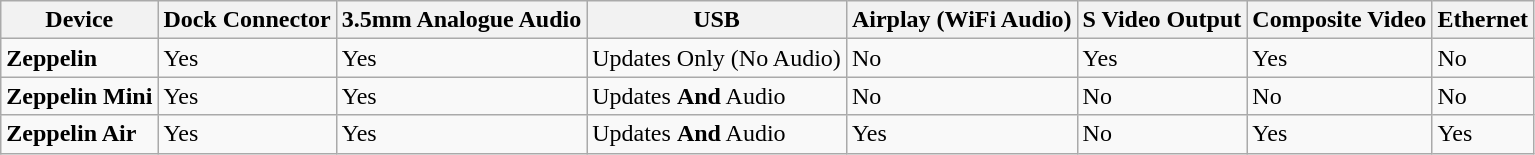<table class="wikitable">
<tr>
<th>Device</th>
<th>Dock Connector</th>
<th>3.5mm Analogue Audio</th>
<th>USB</th>
<th>Airplay (WiFi Audio)</th>
<th>S Video Output</th>
<th>Composite Video</th>
<th>Ethernet</th>
</tr>
<tr>
<td><strong>Zeppelin</strong></td>
<td>Yes</td>
<td>Yes</td>
<td>Updates Only (No Audio)</td>
<td>No</td>
<td>Yes</td>
<td>Yes</td>
<td>No</td>
</tr>
<tr>
<td><strong>Zeppelin Mini</strong></td>
<td>Yes</td>
<td>Yes</td>
<td>Updates <strong>And</strong> Audio</td>
<td>No</td>
<td>No</td>
<td>No</td>
<td>No</td>
</tr>
<tr>
<td><strong>Zeppelin Air</strong></td>
<td>Yes</td>
<td>Yes</td>
<td>Updates <strong>And</strong> Audio</td>
<td>Yes</td>
<td>No</td>
<td>Yes</td>
<td>Yes</td>
</tr>
</table>
